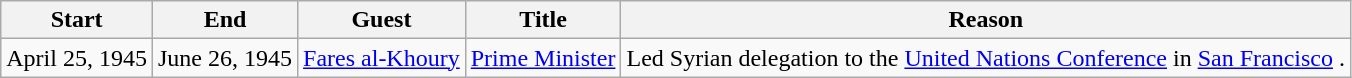<table class="wikitable">
<tr>
<th>Start</th>
<th>End</th>
<th>Guest</th>
<th>Title</th>
<th>Reason</th>
</tr>
<tr>
<td>April 25, 1945</td>
<td>June 26, 1945</td>
<td><a href='#'>Fares al-Khoury</a></td>
<td><a href='#'>Prime Minister</a></td>
<td>Led Syrian delegation to the <a href='#'>United Nations Conference</a> in <a href='#'>San Francisco</a> .</td>
</tr>
</table>
